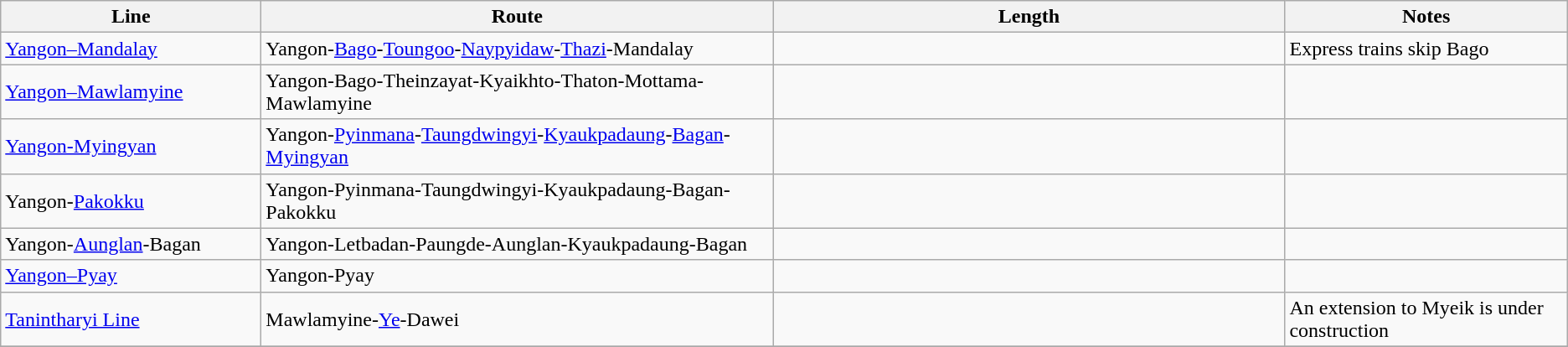<table class="wikitable sortable" border="1">
<tr>
<th width="200"><strong>Line</strong></th>
<th width="400"><strong>Route</strong></th>
<th width="400">Length</th>
<th>Notes</th>
</tr>
<tr>
<td><a href='#'>Yangon–Mandalay</a></td>
<td>Yangon-<a href='#'>Bago</a>-<a href='#'>Toungoo</a>-<a href='#'>Naypyidaw</a>-<a href='#'>Thazi</a>-Mandalay</td>
<td></td>
<td>Express trains skip Bago</td>
</tr>
<tr>
<td><a href='#'>Yangon–Mawlamyine</a></td>
<td>Yangon-Bago-Theinzayat-Kyaikhto-Thaton-Mottama-Mawlamyine</td>
<td></td>
<td></td>
</tr>
<tr>
<td><a href='#'>Yangon-Myingyan</a></td>
<td>Yangon-<a href='#'>Pyinmana</a>-<a href='#'>Taungdwingyi</a>-<a href='#'>Kyaukpadaung</a>-<a href='#'>Bagan</a>-<a href='#'>Myingyan</a></td>
<td></td>
<td></td>
</tr>
<tr>
<td>Yangon-<a href='#'>Pakokku</a></td>
<td>Yangon-Pyinmana-Taungdwingyi-Kyaukpadaung-Bagan-Pakokku</td>
<td></td>
<td></td>
</tr>
<tr>
<td>Yangon-<a href='#'>Aunglan</a>-Bagan</td>
<td>Yangon-Letbadan-Paungde-Aunglan-Kyaukpadaung-Bagan</td>
<td></td>
<td></td>
</tr>
<tr>
<td><a href='#'>Yangon–Pyay</a></td>
<td>Yangon-Pyay</td>
<td></td>
<td></td>
</tr>
<tr>
<td><a href='#'>Tanintharyi Line</a></td>
<td>Mawlamyine-<a href='#'>Ye</a>-Dawei</td>
<td></td>
<td>An extension to Myeik is under construction</td>
</tr>
<tr>
</tr>
</table>
